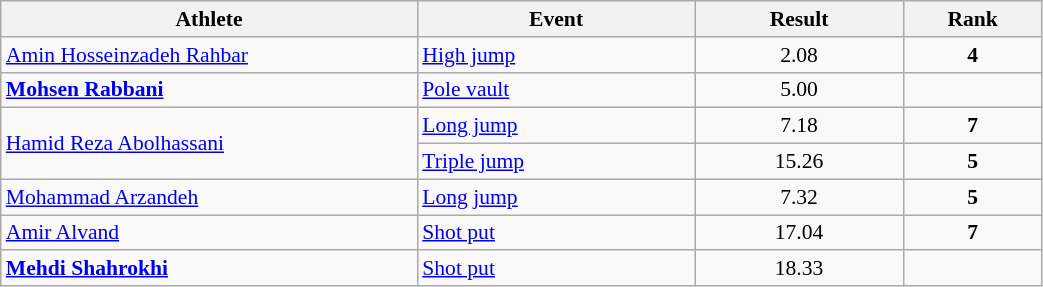<table class="wikitable" width="55%" style="text-align:center; font-size:90%">
<tr>
<th width="30%">Athlete</th>
<th width="20%">Event</th>
<th width="15%">Result</th>
<th width="10%">Rank</th>
</tr>
<tr>
<td align="left"><a href='#'>Amin Hosseinzadeh Rahbar</a></td>
<td align="left"><a href='#'>High jump</a></td>
<td>2.08</td>
<td><strong>4</strong></td>
</tr>
<tr>
<td align="left"><strong><a href='#'>Mohsen Rabbani</a></strong></td>
<td align="left"><a href='#'>Pole vault</a></td>
<td>5.00</td>
<td></td>
</tr>
<tr>
<td rowspan=2 align="left"><a href='#'>Hamid Reza Abolhassani</a></td>
<td align="left"><a href='#'>Long jump</a></td>
<td>7.18</td>
<td><strong>7</strong></td>
</tr>
<tr>
<td align="left"><a href='#'>Triple jump</a></td>
<td>15.26</td>
<td><strong>5</strong></td>
</tr>
<tr>
<td align="left"><a href='#'>Mohammad Arzandeh</a></td>
<td align="left"><a href='#'>Long jump</a></td>
<td>7.32</td>
<td><strong>5</strong></td>
</tr>
<tr>
<td align="left"><a href='#'>Amir Alvand</a></td>
<td align="left"><a href='#'>Shot put</a></td>
<td>17.04</td>
<td><strong>7</strong></td>
</tr>
<tr>
<td align="left"><strong><a href='#'>Mehdi Shahrokhi</a></strong></td>
<td align="left"><a href='#'>Shot put</a></td>
<td>18.33</td>
<td></td>
</tr>
</table>
